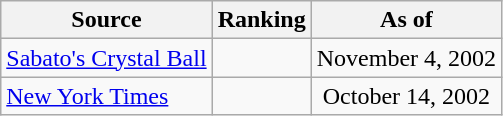<table class="wikitable" style="text-align:center">
<tr>
<th>Source</th>
<th>Ranking</th>
<th>As of</th>
</tr>
<tr>
<td align=left><a href='#'>Sabato's Crystal Ball</a></td>
<td></td>
<td>November 4, 2002</td>
</tr>
<tr>
<td align=left><a href='#'>New York Times</a></td>
<td></td>
<td>October 14, 2002</td>
</tr>
</table>
